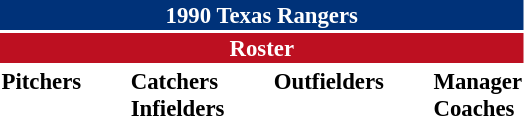<table class="toccolours" style="font-size: 95%;">
<tr>
<th colspan="10" style="background-color: #003279; color: #FFFFFF; text-align: center;">1990 Texas Rangers</th>
</tr>
<tr>
<td colspan="10" style="background-color: #bd1021; color: white; text-align: center;"><strong>Roster</strong></td>
</tr>
<tr>
<td valign="top"><strong>Pitchers</strong><br>
















</td>
<td width="25px"></td>
<td valign="top"><strong>Catchers</strong><br>




<strong>Infielders</strong>






</td>
<td width="25px"></td>
<td valign="top"><strong>Outfielders</strong><br>








</td>
<td width="25px"></td>
<td valign="top"><strong>Manager</strong><br>
<strong>Coaches</strong>




</td>
</tr>
</table>
